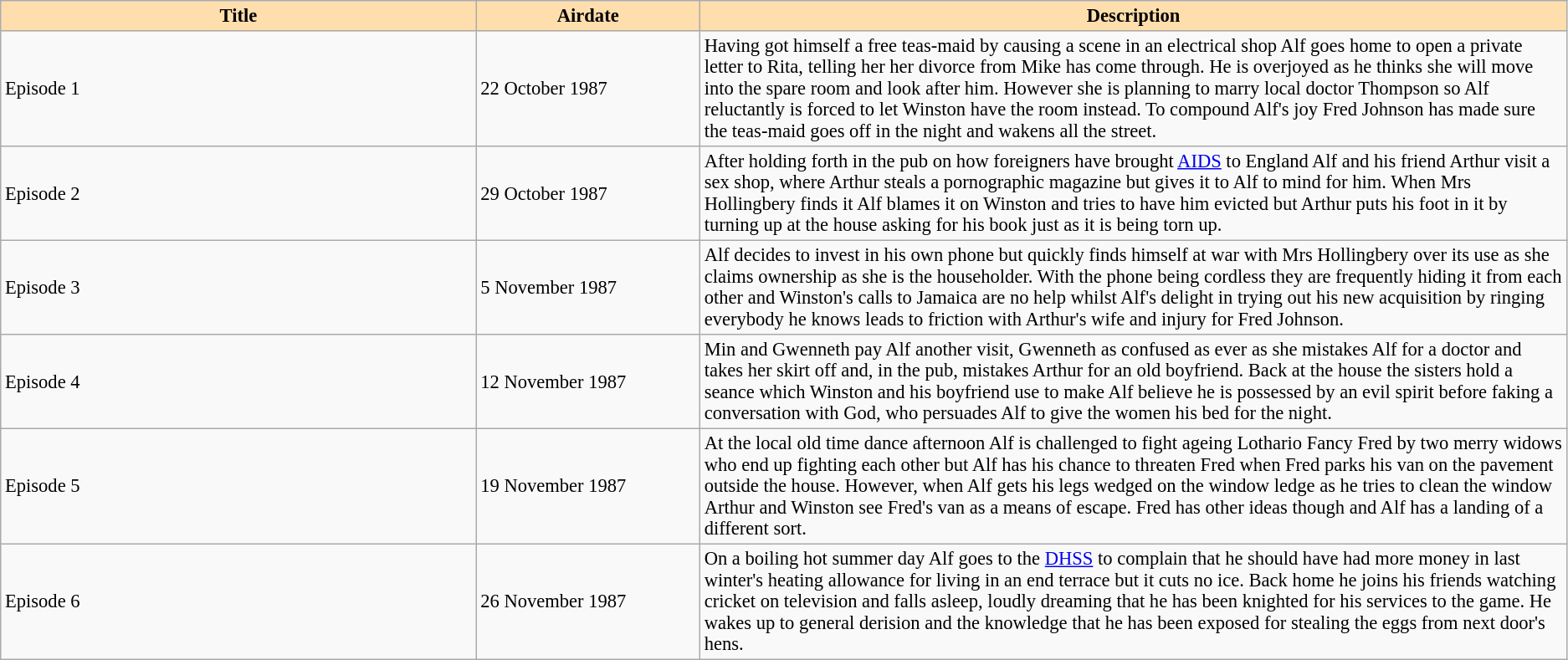<table class="wikitable" border=1 style="font-size: 94%">
<tr>
<th style="background:#ffdead" width=17%>Title</th>
<th style="background:#ffdead" width=8%>Airdate</th>
<th style="background:#ffdead" width=31%>Description</th>
</tr>
<tr>
<td>Episode 1</td>
<td>22 October 1987</td>
<td>Having got himself a free teas-maid by causing a scene in an electrical shop Alf goes home to open a private letter to Rita, telling her her divorce from Mike has come through. He is overjoyed as he thinks she will move into the spare room and look after him. However she is planning to marry local doctor Thompson so Alf reluctantly is forced to let Winston have the room instead. To compound Alf's joy Fred Johnson has made sure the teas-maid goes off in the night and wakens all the street.</td>
</tr>
<tr>
<td>Episode 2</td>
<td>29 October 1987</td>
<td>After holding forth in the pub on how foreigners have brought <a href='#'>AIDS</a> to England Alf and his friend Arthur visit a sex shop, where Arthur steals a pornographic magazine but gives it to Alf to mind for him. When Mrs Hollingbery finds it Alf blames it on Winston and tries to have him evicted but Arthur puts his foot in it by turning up at the house asking for his book just as it is being torn up.</td>
</tr>
<tr>
<td>Episode 3</td>
<td>5 November 1987</td>
<td>Alf decides to invest in his own phone but quickly finds himself at war with Mrs Hollingbery over its use as she claims ownership as she is the householder. With the phone being cordless they are frequently hiding it from each other and Winston's calls to Jamaica are no help whilst Alf's delight in trying out his new acquisition by ringing everybody he knows leads to friction with Arthur's wife and injury for Fred Johnson.</td>
</tr>
<tr>
<td>Episode 4</td>
<td>12 November 1987</td>
<td>Min and Gwenneth pay Alf another visit, Gwenneth as confused as ever as she mistakes Alf for a doctor and takes her skirt off and, in the pub, mistakes Arthur for an old boyfriend. Back at the house the sisters hold a seance which Winston and his boyfriend use to make Alf believe he is possessed by an evil spirit before faking a conversation with God, who persuades Alf to give the women his bed for the night.</td>
</tr>
<tr>
<td>Episode 5</td>
<td>19 November 1987</td>
<td>At the local old time dance afternoon Alf is challenged to fight ageing Lothario Fancy Fred by two merry widows who end up fighting each other but Alf has his chance to threaten Fred when Fred parks his van on the pavement outside the house. However, when Alf gets his legs wedged on the window ledge as he tries to clean the window Arthur and Winston see Fred's van as a means of escape. Fred has other ideas though and Alf has a landing of a different sort.</td>
</tr>
<tr>
<td>Episode 6</td>
<td>26 November 1987</td>
<td>On a boiling hot summer day Alf goes to the <a href='#'>DHSS</a> to complain that he should have had more money in last winter's heating allowance for living in an end terrace but it cuts no ice. Back home he joins his friends watching cricket on television and falls asleep, loudly dreaming that he has been knighted for his services to the game. He wakes up to general derision and the knowledge that he has been exposed for stealing the eggs from next door's hens.</td>
</tr>
</table>
